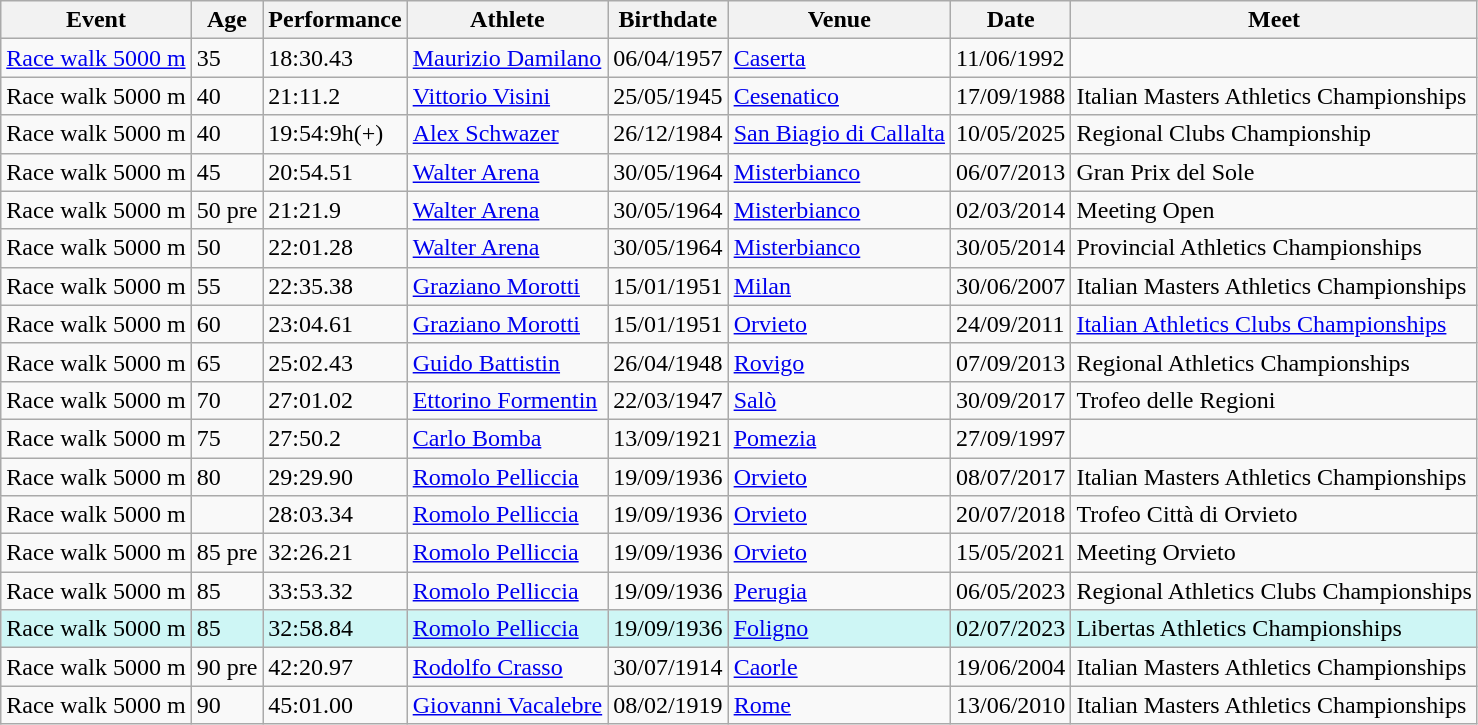<table class="wikitable" width= style="font-size:90%; text-align:center">
<tr>
<th>Event</th>
<th>Age</th>
<th>Performance</th>
<th>Athlete</th>
<th>Birthdate</th>
<th>Venue</th>
<th>Date</th>
<th>Meet</th>
</tr>
<tr>
<td><a href='#'>Race walk 5000 m</a></td>
<td>35</td>
<td>18:30.43</td>
<td align=left><a href='#'>Maurizio Damilano</a></td>
<td>06/04/1957</td>
<td align=left><a href='#'>Caserta</a></td>
<td>11/06/1992</td>
</tr>
<tr>
<td>Race walk 5000 m</td>
<td>40</td>
<td>21:11.2</td>
<td align=left><a href='#'>Vittorio Visini</a></td>
<td>25/05/1945</td>
<td align=left><a href='#'>Cesenatico</a></td>
<td>17/09/1988</td>
<td>Italian Masters Athletics Championships</td>
</tr>
<tr>
<td>Race walk 5000 m</td>
<td>40</td>
<td>19:54:9h(+)</td>
<td align=left><a href='#'>Alex Schwazer</a></td>
<td>26/12/1984</td>
<td align=left><a href='#'>San Biagio di Callalta</a></td>
<td>10/05/2025</td>
<td>Regional Clubs Championship</td>
</tr>
<tr>
<td>Race walk 5000 m</td>
<td>45</td>
<td>20:54.51</td>
<td align=left><a href='#'>Walter Arena</a></td>
<td>30/05/1964</td>
<td align=left><a href='#'>Misterbianco</a></td>
<td>06/07/2013</td>
<td>Gran Prix del Sole</td>
</tr>
<tr>
<td>Race walk 5000 m</td>
<td>50 pre</td>
<td>21:21.9</td>
<td align=left><a href='#'>Walter Arena</a></td>
<td>30/05/1964</td>
<td align=left><a href='#'>Misterbianco</a></td>
<td>02/03/2014</td>
<td>Meeting Open</td>
</tr>
<tr>
<td>Race walk 5000 m</td>
<td>50</td>
<td>22:01.28</td>
<td align=left><a href='#'>Walter Arena</a></td>
<td>30/05/1964</td>
<td align=left><a href='#'>Misterbianco</a></td>
<td>30/05/2014</td>
<td>Provincial Athletics Championships</td>
</tr>
<tr>
<td>Race walk 5000 m</td>
<td>55</td>
<td>22:35.38</td>
<td align=left><a href='#'>Graziano Morotti</a></td>
<td>15/01/1951</td>
<td align=left><a href='#'>Milan</a></td>
<td>30/06/2007</td>
<td>Italian Masters Athletics Championships</td>
</tr>
<tr>
<td>Race walk 5000 m</td>
<td>60</td>
<td>23:04.61</td>
<td align=left><a href='#'>Graziano Morotti</a></td>
<td>15/01/1951</td>
<td align=left><a href='#'>Orvieto</a></td>
<td>24/09/2011</td>
<td><a href='#'>Italian Athletics Clubs Championships</a></td>
</tr>
<tr>
<td>Race walk 5000 m</td>
<td>65</td>
<td>25:02.43</td>
<td align=left><a href='#'>Guido Battistin</a></td>
<td>26/04/1948</td>
<td align=left><a href='#'>Rovigo</a></td>
<td>07/09/2013</td>
<td>Regional Athletics Championships</td>
</tr>
<tr>
<td>Race walk 5000 m</td>
<td>70</td>
<td>27:01.02</td>
<td align=left><a href='#'>Ettorino Formentin</a></td>
<td>22/03/1947</td>
<td align=left><a href='#'>Salò</a></td>
<td>30/09/2017</td>
<td>Trofeo delle Regioni</td>
</tr>
<tr>
<td>Race walk 5000 m</td>
<td>75</td>
<td>27:50.2</td>
<td align=left><a href='#'>Carlo Bomba</a></td>
<td>13/09/1921</td>
<td align=left><a href='#'>Pomezia</a></td>
<td>27/09/1997</td>
<td></td>
</tr>
<tr>
<td>Race walk 5000 m</td>
<td>80</td>
<td>29:29.90</td>
<td align=left><a href='#'>Romolo Pelliccia</a></td>
<td>19/09/1936</td>
<td align=left><a href='#'>Orvieto</a></td>
<td>08/07/2017</td>
<td>Italian Masters Athletics Championships</td>
</tr>
<tr>
<td>Race walk 5000 m</td>
<td></td>
<td>28:03.34</td>
<td align=left><a href='#'>Romolo Pelliccia</a></td>
<td>19/09/1936</td>
<td align=left><a href='#'>Orvieto</a></td>
<td>20/07/2018</td>
<td>Trofeo Città di Orvieto</td>
</tr>
<tr>
<td>Race walk 5000 m</td>
<td>85 pre</td>
<td>32:26.21</td>
<td align=left><a href='#'>Romolo Pelliccia</a></td>
<td>19/09/1936</td>
<td align=left><a href='#'>Orvieto</a></td>
<td>15/05/2021</td>
<td>Meeting Orvieto</td>
</tr>
<tr>
<td>Race walk 5000 m</td>
<td>85</td>
<td>33:53.32</td>
<td align=left><a href='#'>Romolo Pelliccia</a></td>
<td>19/09/1936</td>
<td align=left><a href='#'>Perugia</a></td>
<td>06/05/2023</td>
<td>Regional Athletics Clubs Championships</td>
</tr>
<tr style="background:#cef6f5;">
<td>Race walk 5000 m</td>
<td>85</td>
<td>32:58.84</td>
<td align=left><a href='#'>Romolo Pelliccia</a></td>
<td>19/09/1936</td>
<td align=left><a href='#'>Foligno</a></td>
<td>02/07/2023</td>
<td>Libertas Athletics  Championships</td>
</tr>
<tr>
<td>Race walk 5000 m</td>
<td>90 pre</td>
<td>42:20.97</td>
<td align=left><a href='#'>Rodolfo Crasso</a></td>
<td>30/07/1914</td>
<td align=left><a href='#'>Caorle</a></td>
<td>19/06/2004</td>
<td>Italian Masters Athletics Championships</td>
</tr>
<tr>
<td>Race walk 5000 m</td>
<td>90</td>
<td>45:01.00</td>
<td align=left><a href='#'>Giovanni Vacalebre</a></td>
<td>08/02/1919</td>
<td align=left><a href='#'>Rome</a></td>
<td>13/06/2010</td>
<td>Italian Masters Athletics Championships</td>
</tr>
</table>
